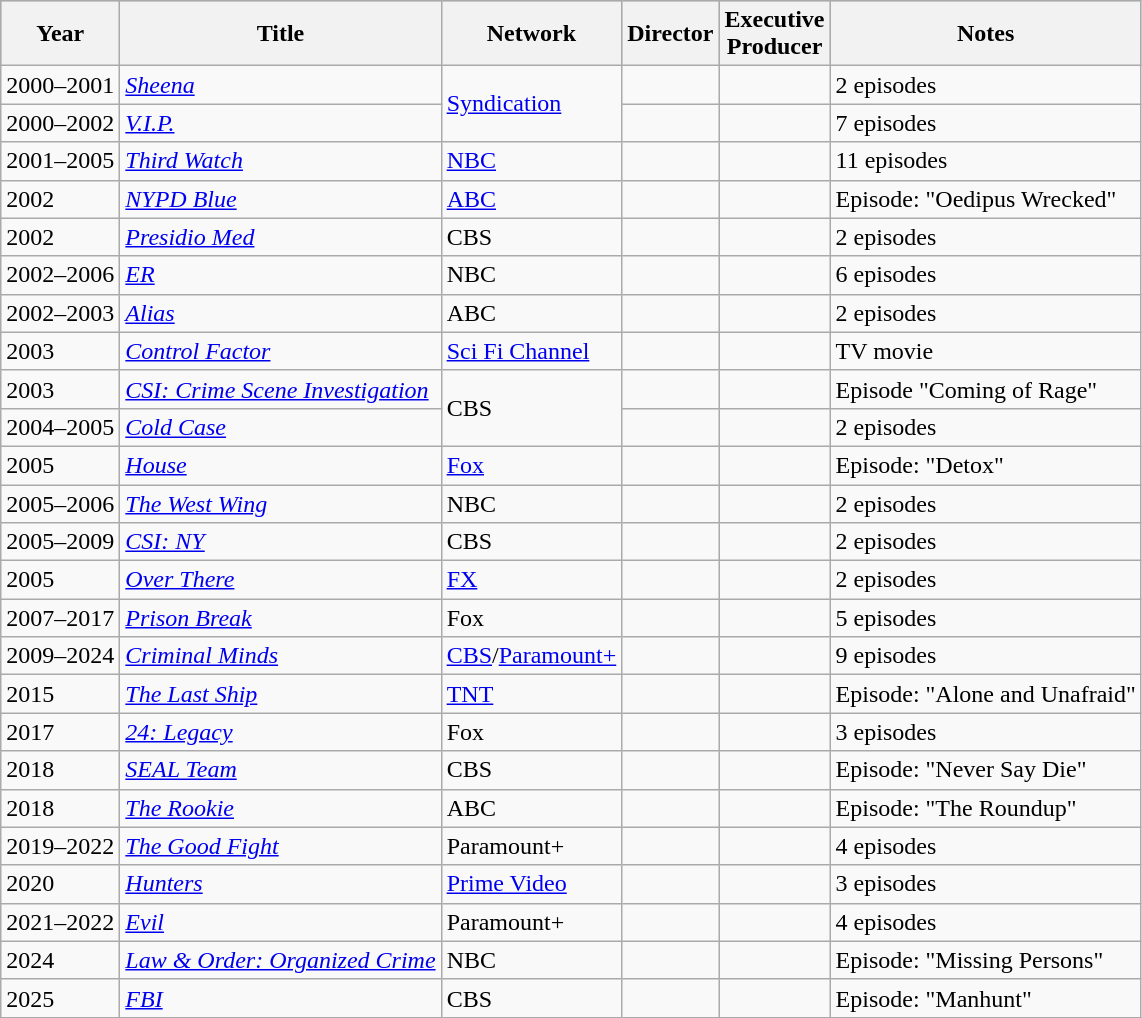<table class="wikitable">
<tr style="background:#b0c4de; text-align:center;">
<th>Year</th>
<th>Title</th>
<th>Network</th>
<th>Director</th>
<th>Executive<br>Producer</th>
<th>Notes</th>
</tr>
<tr>
<td>2000–2001</td>
<td><em><a href='#'>Sheena</a></em></td>
<td rowspan="2"><a href='#'>Syndication</a></td>
<td></td>
<td></td>
<td>2 episodes</td>
</tr>
<tr>
<td>2000–2002</td>
<td><em><a href='#'>V.I.P.</a></em></td>
<td></td>
<td></td>
<td>7 episodes</td>
</tr>
<tr>
<td>2001–2005</td>
<td><em><a href='#'>Third Watch</a></em></td>
<td><a href='#'>NBC</a></td>
<td></td>
<td></td>
<td>11 episodes</td>
</tr>
<tr>
<td>2002</td>
<td><em><a href='#'>NYPD Blue</a></em></td>
<td><a href='#'>ABC</a></td>
<td></td>
<td></td>
<td>Episode: "Oedipus Wrecked"</td>
</tr>
<tr>
<td>2002</td>
<td><em><a href='#'>Presidio Med</a></em></td>
<td>CBS</td>
<td></td>
<td></td>
<td>2 episodes</td>
</tr>
<tr>
<td>2002–2006</td>
<td><em><a href='#'>ER</a></em></td>
<td>NBC</td>
<td></td>
<td></td>
<td>6 episodes</td>
</tr>
<tr>
<td>2002–2003</td>
<td><em><a href='#'>Alias</a></em></td>
<td>ABC</td>
<td></td>
<td></td>
<td>2 episodes</td>
</tr>
<tr>
<td>2003</td>
<td><em><a href='#'>Control Factor</a></em></td>
<td><a href='#'>Sci Fi Channel</a></td>
<td></td>
<td></td>
<td>TV movie</td>
</tr>
<tr>
<td>2003</td>
<td><em><a href='#'>CSI: Crime Scene Investigation</a></em></td>
<td rowspan="2">CBS</td>
<td></td>
<td></td>
<td>Episode "Coming of Rage"</td>
</tr>
<tr>
<td>2004–2005</td>
<td><em><a href='#'>Cold Case</a></em></td>
<td></td>
<td></td>
<td>2 episodes</td>
</tr>
<tr>
<td>2005</td>
<td><em><a href='#'>House</a></em></td>
<td><a href='#'>Fox</a></td>
<td></td>
<td></td>
<td>Episode: "Detox"</td>
</tr>
<tr>
<td>2005–2006</td>
<td><em><a href='#'>The West Wing</a></em></td>
<td>NBC</td>
<td></td>
<td></td>
<td>2 episodes</td>
</tr>
<tr>
<td>2005–2009</td>
<td><em><a href='#'>CSI: NY</a></em></td>
<td>CBS</td>
<td></td>
<td></td>
<td>2 episodes</td>
</tr>
<tr>
<td>2005</td>
<td><em><a href='#'>Over There</a></em></td>
<td><a href='#'>FX</a></td>
<td></td>
<td></td>
<td>2 episodes</td>
</tr>
<tr>
<td>2007–2017</td>
<td><em><a href='#'>Prison Break</a></em></td>
<td>Fox</td>
<td></td>
<td></td>
<td>5 episodes</td>
</tr>
<tr>
<td>2009–2024</td>
<td><em><a href='#'>Criminal Minds</a></em></td>
<td><a href='#'>CBS</a>/<a href='#'>Paramount+</a></td>
<td></td>
<td></td>
<td>9 episodes</td>
</tr>
<tr>
<td>2015</td>
<td><em><a href='#'>The Last Ship</a></em></td>
<td><a href='#'>TNT</a></td>
<td></td>
<td></td>
<td>Episode: "Alone and Unafraid"</td>
</tr>
<tr>
<td>2017</td>
<td><em><a href='#'>24: Legacy</a></em></td>
<td>Fox</td>
<td></td>
<td></td>
<td>3 episodes</td>
</tr>
<tr>
<td>2018</td>
<td><em><a href='#'>SEAL Team</a></em></td>
<td>CBS</td>
<td></td>
<td></td>
<td>Episode: "Never Say Die"</td>
</tr>
<tr>
<td>2018</td>
<td><em><a href='#'>The Rookie</a></em></td>
<td>ABC</td>
<td></td>
<td></td>
<td>Episode: "The Roundup"</td>
</tr>
<tr>
<td>2019–2022</td>
<td><em><a href='#'>The Good Fight</a></em></td>
<td>Paramount+</td>
<td></td>
<td></td>
<td>4 episodes</td>
</tr>
<tr>
<td>2020</td>
<td><em><a href='#'>Hunters</a></em></td>
<td><a href='#'>Prime Video</a></td>
<td></td>
<td></td>
<td>3 episodes</td>
</tr>
<tr>
<td>2021–2022</td>
<td><em><a href='#'>Evil</a></em></td>
<td>Paramount+</td>
<td></td>
<td></td>
<td>4 episodes</td>
</tr>
<tr>
<td>2024</td>
<td><em><a href='#'>Law & Order: Organized Crime</a></em></td>
<td>NBC</td>
<td></td>
<td></td>
<td>Episode: "Missing Persons"</td>
</tr>
<tr>
<td>2025</td>
<td><em><a href='#'>FBI</a></em></td>
<td>CBS</td>
<td></td>
<td></td>
<td>Episode: "Manhunt"</td>
</tr>
</table>
